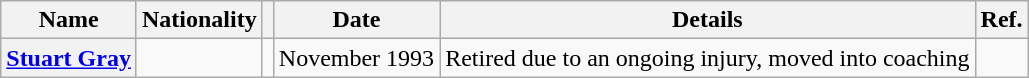<table class="wikitable plainrowheaders">
<tr>
<th scope="col">Name</th>
<th scope="col">Nationality</th>
<th scope="col"></th>
<th scope="col">Date</th>
<th scope="col">Details</th>
<th scope="col">Ref.</th>
</tr>
<tr>
<th scope="row"><a href='#'>Stuart Gray</a></th>
<td></td>
<td align="center"></td>
<td>November 1993</td>
<td>Retired due to an ongoing injury, moved into coaching</td>
<td align="center"></td>
</tr>
</table>
